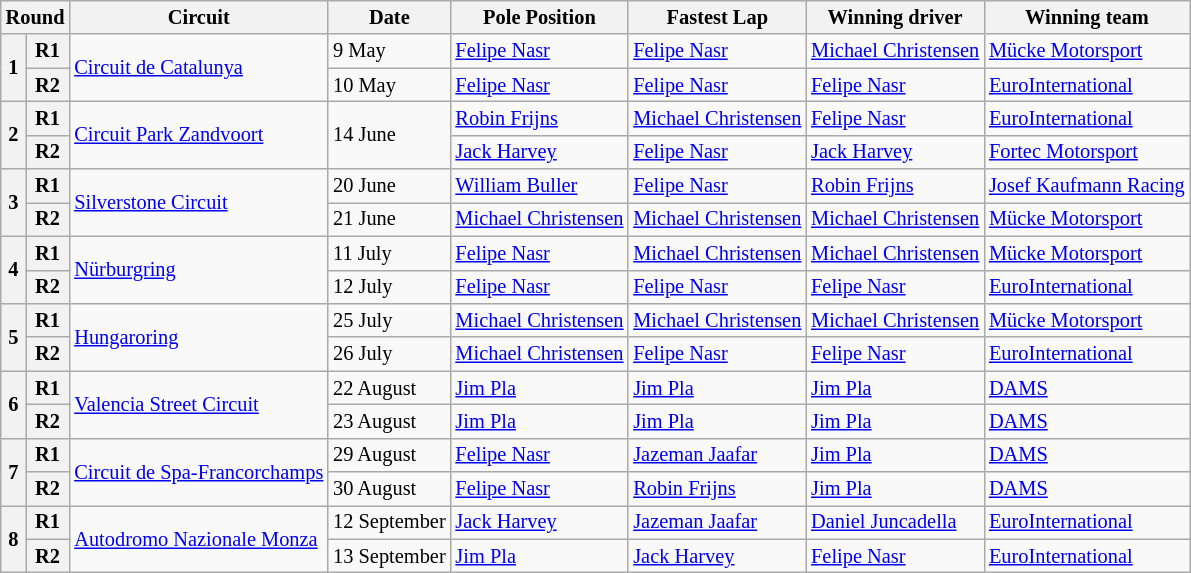<table class="wikitable" style="font-size: 85%">
<tr>
<th colspan=2>Round</th>
<th>Circuit</th>
<th>Date</th>
<th>Pole Position</th>
<th>Fastest Lap</th>
<th>Winning driver</th>
<th>Winning team</th>
</tr>
<tr>
<th rowspan=2>1</th>
<th>R1</th>
<td rowspan=2> <a href='#'>Circuit de Catalunya</a></td>
<td>9 May</td>
<td> <a href='#'>Felipe Nasr</a></td>
<td> <a href='#'>Felipe Nasr</a></td>
<td> <a href='#'>Michael Christensen</a></td>
<td> <a href='#'>Mücke Motorsport</a></td>
</tr>
<tr>
<th>R2</th>
<td>10 May</td>
<td> <a href='#'>Felipe Nasr</a></td>
<td> <a href='#'>Felipe Nasr</a></td>
<td> <a href='#'>Felipe Nasr</a></td>
<td> <a href='#'>EuroInternational</a></td>
</tr>
<tr>
<th rowspan=2>2</th>
<th>R1</th>
<td rowspan=2> <a href='#'>Circuit Park Zandvoort</a></td>
<td rowspan=2>14 June</td>
<td> <a href='#'>Robin Frijns</a></td>
<td> <a href='#'>Michael Christensen</a></td>
<td> <a href='#'>Felipe Nasr</a></td>
<td> <a href='#'>EuroInternational</a></td>
</tr>
<tr>
<th>R2</th>
<td> <a href='#'>Jack Harvey</a></td>
<td> <a href='#'>Felipe Nasr</a></td>
<td> <a href='#'>Jack Harvey</a></td>
<td> <a href='#'>Fortec Motorsport</a></td>
</tr>
<tr>
<th rowspan=2>3</th>
<th>R1</th>
<td rowspan=2> <a href='#'>Silverstone Circuit</a></td>
<td>20 June</td>
<td> <a href='#'>William Buller</a></td>
<td> <a href='#'>Felipe Nasr</a></td>
<td> <a href='#'>Robin Frijns</a></td>
<td nowrap> <a href='#'>Josef Kaufmann Racing</a></td>
</tr>
<tr>
<th>R2</th>
<td>21 June</td>
<td nowrap> <a href='#'>Michael Christensen</a></td>
<td nowrap> <a href='#'>Michael Christensen</a></td>
<td nowrap> <a href='#'>Michael Christensen</a></td>
<td> <a href='#'>Mücke Motorsport</a></td>
</tr>
<tr>
<th rowspan=2>4</th>
<th>R1</th>
<td rowspan=2> <a href='#'>Nürburgring</a></td>
<td>11 July</td>
<td> <a href='#'>Felipe Nasr</a></td>
<td> <a href='#'>Michael Christensen</a></td>
<td> <a href='#'>Michael Christensen</a></td>
<td> <a href='#'>Mücke Motorsport</a></td>
</tr>
<tr>
<th>R2</th>
<td>12 July</td>
<td> <a href='#'>Felipe Nasr</a></td>
<td> <a href='#'>Felipe Nasr</a></td>
<td> <a href='#'>Felipe Nasr</a></td>
<td> <a href='#'>EuroInternational</a></td>
</tr>
<tr>
<th rowspan=2>5</th>
<th>R1</th>
<td rowspan=2> <a href='#'>Hungaroring</a></td>
<td>25 July</td>
<td> <a href='#'>Michael Christensen</a></td>
<td> <a href='#'>Michael Christensen</a></td>
<td> <a href='#'>Michael Christensen</a></td>
<td> <a href='#'>Mücke Motorsport</a></td>
</tr>
<tr>
<th>R2</th>
<td>26 July</td>
<td> <a href='#'>Michael Christensen</a></td>
<td> <a href='#'>Felipe Nasr</a></td>
<td> <a href='#'>Felipe Nasr</a></td>
<td> <a href='#'>EuroInternational</a></td>
</tr>
<tr>
<th rowspan=2>6</th>
<th>R1</th>
<td rowspan=2> <a href='#'>Valencia Street Circuit</a></td>
<td>22 August</td>
<td> <a href='#'>Jim Pla</a></td>
<td> <a href='#'>Jim Pla</a></td>
<td> <a href='#'>Jim Pla</a></td>
<td> <a href='#'>DAMS</a></td>
</tr>
<tr>
<th>R2</th>
<td>23 August</td>
<td> <a href='#'>Jim Pla</a></td>
<td> <a href='#'>Jim Pla</a></td>
<td> <a href='#'>Jim Pla</a></td>
<td> <a href='#'>DAMS</a></td>
</tr>
<tr>
<th rowspan=2>7</th>
<th>R1</th>
<td rowspan=2 nowrap> <a href='#'>Circuit de Spa-Francorchamps</a></td>
<td>29 August</td>
<td> <a href='#'>Felipe Nasr</a></td>
<td> <a href='#'>Jazeman Jaafar</a></td>
<td> <a href='#'>Jim Pla</a></td>
<td> <a href='#'>DAMS</a></td>
</tr>
<tr>
<th>R2</th>
<td>30 August</td>
<td> <a href='#'>Felipe Nasr</a></td>
<td> <a href='#'>Robin Frijns</a></td>
<td> <a href='#'>Jim Pla</a></td>
<td> <a href='#'>DAMS</a></td>
</tr>
<tr>
<th rowspan=2>8</th>
<th>R1</th>
<td rowspan=2> <a href='#'>Autodromo Nazionale Monza</a></td>
<td nowrap>12 September</td>
<td> <a href='#'>Jack Harvey</a></td>
<td> <a href='#'>Jazeman Jaafar</a></td>
<td> <a href='#'>Daniel Juncadella</a></td>
<td> <a href='#'>EuroInternational</a></td>
</tr>
<tr>
<th>R2</th>
<td>13 September</td>
<td> <a href='#'>Jim Pla</a></td>
<td> <a href='#'>Jack Harvey</a></td>
<td> <a href='#'>Felipe Nasr</a></td>
<td> <a href='#'>EuroInternational</a></td>
</tr>
</table>
